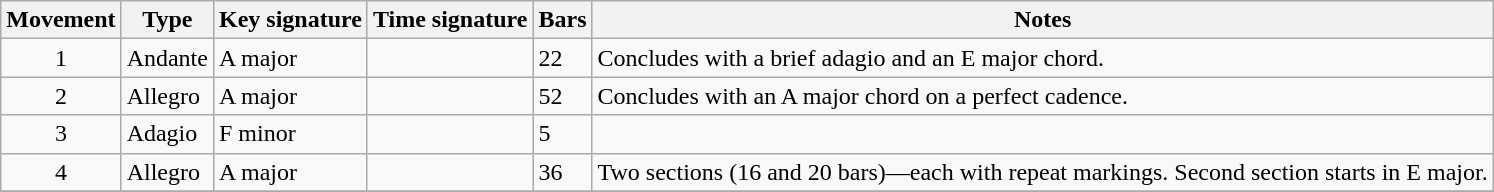<table class="wikitable" border="1">
<tr>
<th bgcolor=ececec>Movement</th>
<th bgcolor=ececec>Type</th>
<th bgcolor=ececec>Key signature</th>
<th bgcolor=ececec>Time signature</th>
<th bgcolor=ececec>Bars</th>
<th bgcolor=ececec>Notes</th>
</tr>
<tr>
<td align=center>1</td>
<td>Andante</td>
<td>A major</td>
<td></td>
<td>22</td>
<td>Concludes with a brief adagio and an E major chord.</td>
</tr>
<tr>
<td align=center>2</td>
<td>Allegro</td>
<td>A major</td>
<td></td>
<td>52</td>
<td>Concludes with an A major chord on a perfect cadence.</td>
</tr>
<tr>
<td align=center>3</td>
<td>Adagio</td>
<td>F minor</td>
<td></td>
<td>5</td>
<td></td>
</tr>
<tr>
<td align=center>4</td>
<td>Allegro</td>
<td>A major</td>
<td></td>
<td>36</td>
<td>Two sections (16 and 20 bars)—each with repeat markings. Second section starts in E major.</td>
</tr>
<tr>
</tr>
</table>
